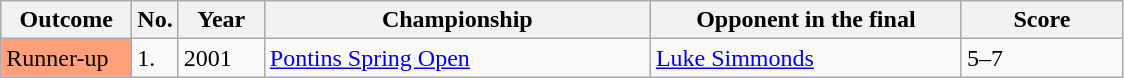<table class="wikitable">
<tr>
<th width="80">Outcome</th>
<th width="20">No.</th>
<th width="50">Year</th>
<th width="250">Championship</th>
<th width="200">Opponent in the final</th>
<th width="100">Score</th>
</tr>
<tr>
<td style="background:#ffa07a;">Runner-up</td>
<td>1.</td>
<td>2001</td>
<td><a href='#'>Pontins Spring Open</a></td>
<td> <a href='#'>Luke Simmonds</a></td>
<td>5–7</td>
</tr>
</table>
